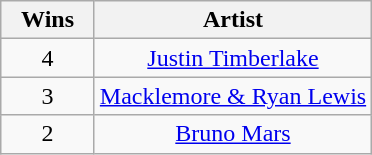<table class="wikitable" rowspan="2" style="text-align:center">
<tr>
<th scope="col" style="width:55px;">Wins</th>
<th scope="col" style="text-align:center;">Artist</th>
</tr>
<tr>
<td style="text-align:center">4</td>
<td><a href='#'>Justin Timberlake</a></td>
</tr>
<tr>
<td style="text-align:center">3</td>
<td><a href='#'>Macklemore & Ryan Lewis</a></td>
</tr>
<tr>
<td style="text-align:center">2</td>
<td><a href='#'>Bruno Mars</a></td>
</tr>
</table>
